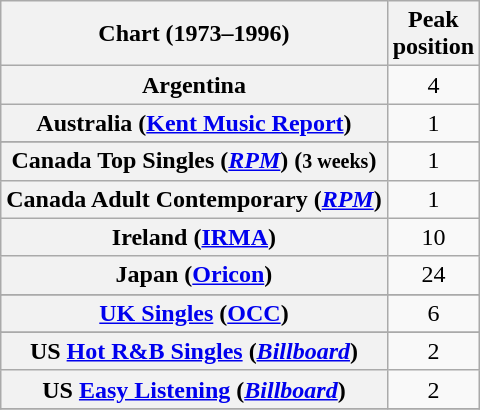<table class="wikitable sortable plainrowheaders">
<tr>
<th>Chart (1973–1996)</th>
<th>Peak<br>position</th>
</tr>
<tr>
<th scope="row">Argentina</th>
<td align="center">4</td>
</tr>
<tr>
<th scope="row">Australia (<a href='#'>Kent Music Report</a>)</th>
<td style="text-align:center;">1</td>
</tr>
<tr>
</tr>
<tr>
<th scope="row">Canada Top Singles (<em><a href='#'>RPM</a></em>) (<small>3 weeks</small>)</th>
<td style="text-align:center;">1</td>
</tr>
<tr>
<th scope="row">Canada Adult Contemporary (<em><a href='#'>RPM</a></em>)</th>
<td style="text-align:center;">1</td>
</tr>
<tr>
<th scope="row">Ireland (<a href='#'>IRMA</a>)</th>
<td style="text-align:center;">10</td>
</tr>
<tr>
<th scope="row">Japan (<a href='#'>Oricon</a>)</th>
<td style="text-align:center;">24</td>
</tr>
<tr>
</tr>
<tr>
</tr>
<tr>
</tr>
<tr>
<th scope="row"><a href='#'>UK Singles</a> (<a href='#'>OCC</a>)</th>
<td style="text-align:center;">6</td>
</tr>
<tr>
</tr>
<tr>
<th scope="row">US <a href='#'>Hot R&B Singles</a> (<em><a href='#'>Billboard</a></em>)</th>
<td style="text-align:center;">2</td>
</tr>
<tr>
<th scope="row">US <a href='#'>Easy Listening</a> (<em><a href='#'>Billboard</a></em>)</th>
<td style="text-align:center;">2</td>
</tr>
<tr>
</tr>
</table>
